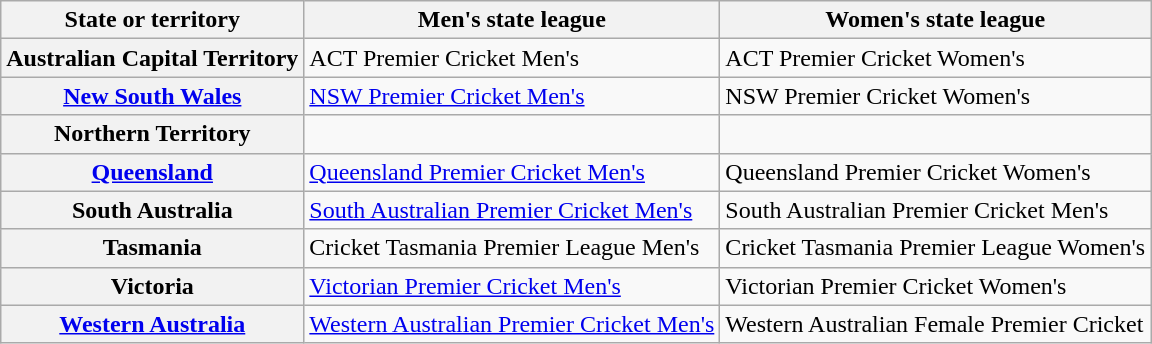<table class="wikitable">
<tr>
<th>State or territory</th>
<th>Men's state league</th>
<th>Women's state league</th>
</tr>
<tr>
<th>Australian Capital Territory</th>
<td>ACT Premier Cricket Men's</td>
<td>ACT Premier Cricket Women's</td>
</tr>
<tr>
<th><a href='#'>New South Wales</a></th>
<td><a href='#'>NSW Premier Cricket Men's</a></td>
<td>NSW Premier Cricket Women's</td>
</tr>
<tr>
<th>Northern Territory</th>
<td></td>
<td></td>
</tr>
<tr>
<th><a href='#'>Queensland</a></th>
<td><a href='#'>Queensland Premier Cricket Men's</a></td>
<td>Queensland Premier Cricket Women's</td>
</tr>
<tr>
<th>South Australia</th>
<td><a href='#'>South Australian Premier Cricket Men's</a></td>
<td>South Australian Premier Cricket Men's</td>
</tr>
<tr>
<th>Tasmania</th>
<td>Cricket Tasmania Premier League Men's</td>
<td>Cricket Tasmania Premier League Women's</td>
</tr>
<tr>
<th>Victoria</th>
<td><a href='#'>Victorian Premier Cricket Men's</a></td>
<td>Victorian Premier Cricket Women's</td>
</tr>
<tr>
<th><a href='#'>Western Australia</a></th>
<td><a href='#'>Western Australian Premier Cricket Men's</a></td>
<td>Western Australian Female Premier Cricket</td>
</tr>
</table>
